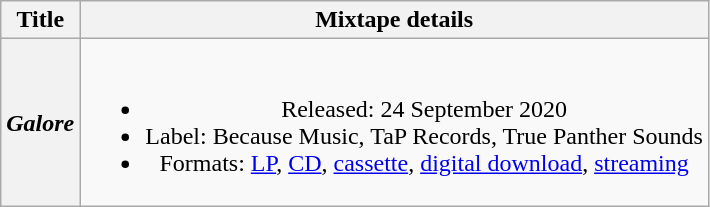<table class="wikitable plainrowheaders" style="text-align:center;">
<tr>
<th scope="col">Title</th>
<th scope="col">Mixtape details</th>
</tr>
<tr>
<th scope="row"><em>Galore</em></th>
<td><br><ul><li>Released: 24 September 2020</li><li>Label: Because Music, TaP Records, True Panther Sounds</li><li>Formats: <a href='#'>LP</a>, <a href='#'>CD</a>, <a href='#'>cassette</a>, <a href='#'>digital download</a>, <a href='#'>streaming</a></li></ul></td>
</tr>
</table>
